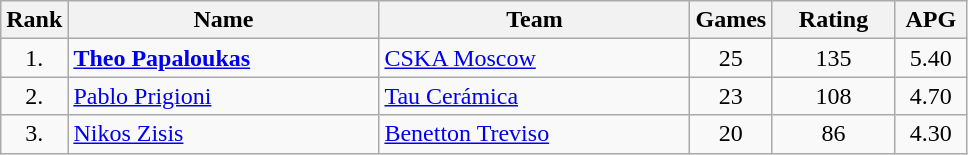<table class="wikitable sortable" style="text-align: center;">
<tr>
<th>Rank</th>
<th width=200>Name</th>
<th width=200>Team</th>
<th>Games</th>
<th width=75>Rating</th>
<th width=40>APG</th>
</tr>
<tr>
<td>1.</td>
<td align="left"> <strong><a href='#'>Theo Papaloukas</a></strong></td>
<td align="left"> <a href='#'>CSKA Moscow</a></td>
<td>25</td>
<td>135</td>
<td>5.40</td>
</tr>
<tr>
<td>2.</td>
<td align="left"> <a href='#'>Pablo Prigioni</a></td>
<td align="left"> <a href='#'>Tau Cerámica</a></td>
<td>23</td>
<td>108</td>
<td>4.70</td>
</tr>
<tr>
<td>3.</td>
<td align="left"> <a href='#'>Nikos Zisis</a></td>
<td align="left"> <a href='#'>Benetton Treviso</a></td>
<td>20</td>
<td>86</td>
<td>4.30</td>
</tr>
</table>
